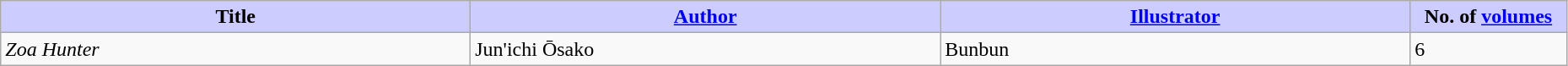<table class="wikitable" style="width: 98%;">
<tr>
<th width=30% style="background:#ccf;">Title</th>
<th width=30% style="background:#ccf;"><a href='#'>Author</a></th>
<th width=30% style="background:#ccf;"><a href='#'>Illustrator</a></th>
<th width=10% style="background:#ccf;">No. of <a href='#'>volumes</a></th>
</tr>
<tr>
<td><em>Zoa Hunter</em></td>
<td>Jun'ichi Ōsako</td>
<td>Bunbun</td>
<td>6</td>
</tr>
</table>
